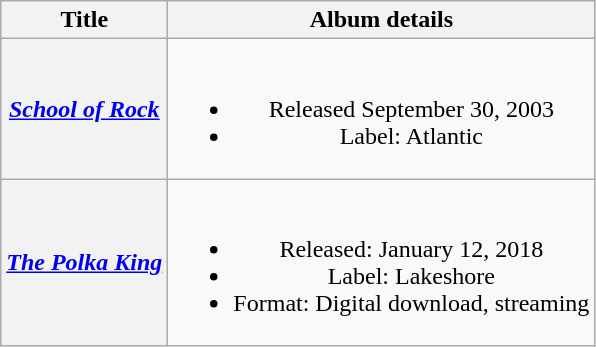<table class="wikitable plainrowheaders" style="text-align:center;">
<tr>
<th>Title</th>
<th>Album details</th>
</tr>
<tr>
<th scope="row"><em><a href='#'>School of Rock</a></em></th>
<td><br><ul><li>Released September 30, 2003</li><li>Label: Atlantic</li></ul></td>
</tr>
<tr>
<th scope="row"><em><a href='#'>The Polka King</a></em></th>
<td><br><ul><li>Released: January 12, 2018</li><li>Label: Lakeshore</li><li>Format: Digital download, streaming</li></ul></td>
</tr>
</table>
